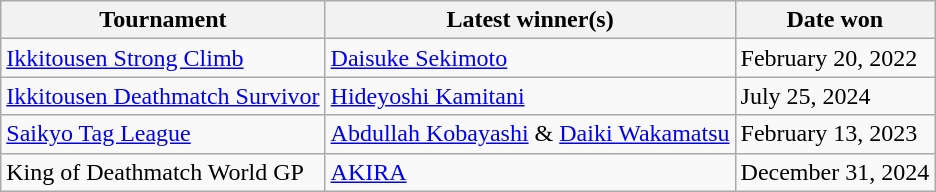<table class="wikitable">
<tr>
<th>Tournament</th>
<th>Latest winner(s)</th>
<th>Date won</th>
</tr>
<tr>
<td><a href='#'>Ikkitousen Strong Climb</a></td>
<td><a href='#'>Daisuke Sekimoto</a></td>
<td>February 20, 2022</td>
</tr>
<tr>
<td><a href='#'>Ikkitousen Deathmatch Survivor</a></td>
<td><a href='#'>Hideyoshi Kamitani</a></td>
<td>July 25, 2024</td>
</tr>
<tr>
<td><a href='#'>Saikyo Tag League</a></td>
<td><a href='#'>Abdullah Kobayashi</a> & <a href='#'>Daiki Wakamatsu</a></td>
<td>February 13, 2023</td>
</tr>
<tr>
<td>King of Deathmatch World GP</td>
<td><a href='#'>AKIRA</a></td>
<td>December 31, 2024</td>
</tr>
</table>
